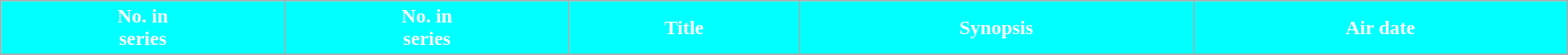<table class="wikitable plainrowheaders" style="width:100%;">
<tr style="color:white">
<th style="background: #00ffff;">No. in<br>series</th>
<th style="background: #00ffff;">No. in<br>series</th>
<th style="background: #00ffff;">Title</th>
<th style="background: #00ffff;">Synopsis</th>
<th style="background: #00ffff;">Air date</th>
</tr>
<tr>
</tr>
</table>
